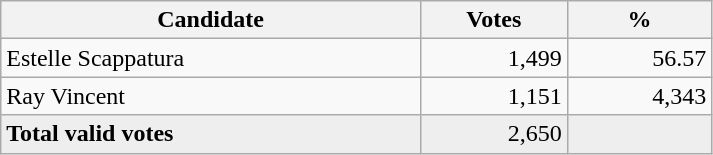<table style="width:475px;" class="wikitable">
<tr>
<th align="center">Candidate</th>
<th align="center">Votes</th>
<th align="center">%</th>
</tr>
<tr>
<td align="left">Estelle Scappatura</td>
<td align="right">1,499</td>
<td align="right">56.57</td>
</tr>
<tr>
<td align="left">Ray Vincent</td>
<td align="right">1,151</td>
<td align="right">4,343</td>
</tr>
<tr bgcolor="#EEEEEE">
<td align="left"><strong>Total valid votes</strong></td>
<td align="right">2,650</td>
<td align="right"></td>
</tr>
</table>
